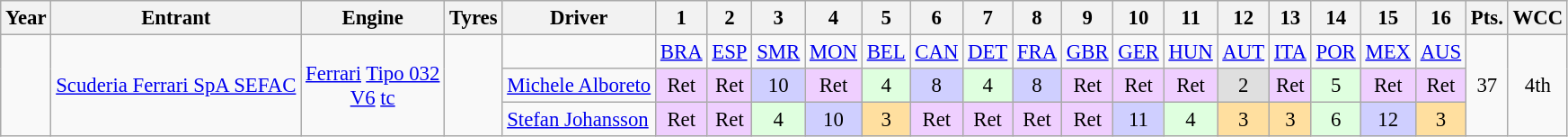<table class="wikitable" style="text-align:center; font-size:95%">
<tr>
<th>Year</th>
<th>Entrant</th>
<th>Engine</th>
<th>Tyres</th>
<th>Driver</th>
<th>1</th>
<th>2</th>
<th>3</th>
<th>4</th>
<th>5</th>
<th>6</th>
<th>7</th>
<th>8</th>
<th>9</th>
<th>10</th>
<th>11</th>
<th>12</th>
<th>13</th>
<th>14</th>
<th>15</th>
<th>16</th>
<th>Pts.</th>
<th>WCC</th>
</tr>
<tr>
<td rowspan="3"></td>
<td rowspan="3"><a href='#'>Scuderia Ferrari SpA SEFAC</a></td>
<td rowspan="3"><a href='#'>Ferrari</a> <a href='#'>Tipo 032</a><br><a href='#'>V6</a> <a href='#'>tc</a></td>
<td rowspan="3"></td>
<td></td>
<td><a href='#'>BRA</a></td>
<td><a href='#'>ESP</a></td>
<td><a href='#'>SMR</a></td>
<td><a href='#'>MON</a></td>
<td><a href='#'>BEL</a></td>
<td><a href='#'>CAN</a></td>
<td><a href='#'>DET</a></td>
<td><a href='#'>FRA</a></td>
<td><a href='#'>GBR</a></td>
<td><a href='#'>GER</a></td>
<td><a href='#'>HUN</a></td>
<td><a href='#'>AUT</a></td>
<td><a href='#'>ITA</a></td>
<td><a href='#'>POR</a></td>
<td><a href='#'>MEX</a></td>
<td><a href='#'>AUS</a></td>
<td rowspan="3">37</td>
<td rowspan="3">4th</td>
</tr>
<tr>
<td align="left"><a href='#'>Michele Alboreto</a></td>
<td style="background:#efcfff;">Ret</td>
<td style="background:#efcfff;">Ret</td>
<td style="background:#cfcfff;">10</td>
<td style="background:#efcfff;">Ret</td>
<td style="background:#dfffdf;">4</td>
<td style="background:#cfcfff;">8</td>
<td style="background:#dfffdf;">4</td>
<td style="background:#cfcfff;">8</td>
<td style="background:#efcfff;">Ret</td>
<td style="background:#efcfff;">Ret</td>
<td style="background:#efcfff;">Ret</td>
<td style="background:#dfdfdf;">2</td>
<td style="background:#efcfff;">Ret</td>
<td style="background:#dfffdf;">5</td>
<td style="background:#efcfff;">Ret</td>
<td style="background:#efcfff;">Ret</td>
</tr>
<tr>
<td align="left"><a href='#'>Stefan Johansson</a></td>
<td style="background:#efcfff;">Ret</td>
<td style="background:#efcfff;">Ret</td>
<td style="background:#dfffdf;">4</td>
<td style="background:#cfcfff;">10</td>
<td style="background:#ffdf9f;">3</td>
<td style="background:#efcfff;">Ret</td>
<td style="background:#efcfff;">Ret</td>
<td style="background:#efcfff;">Ret</td>
<td style="background:#efcfff;">Ret</td>
<td style="background:#cfcfff;">11</td>
<td style="background:#dfffdf;">4</td>
<td style="background:#ffdf9f;">3</td>
<td style="background:#ffdf9f;">3</td>
<td style="background:#dfffdf;">6</td>
<td style="background:#cfcfff;">12</td>
<td style="background:#ffdf9f;">3</td>
</tr>
</table>
